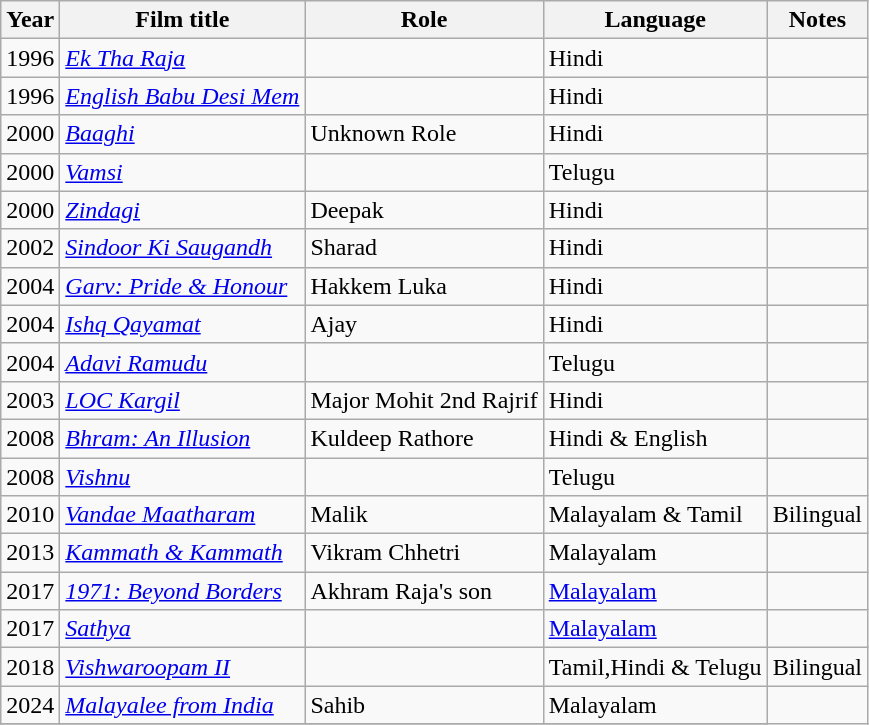<table class="wikitable">
<tr>
<th>Year</th>
<th>Film title</th>
<th>Role</th>
<th>Language</th>
<th>Notes</th>
</tr>
<tr>
<td>1996</td>
<td><em><a href='#'>Ek Tha Raja</a></em></td>
<td></td>
<td>Hindi</td>
<td></td>
</tr>
<tr>
<td>1996</td>
<td><em><a href='#'>English Babu Desi Mem</a></em></td>
<td></td>
<td>Hindi</td>
<td></td>
</tr>
<tr>
<td>2000</td>
<td><em><a href='#'>Baaghi</a></em></td>
<td>Unknown Role</td>
<td>Hindi</td>
<td></td>
</tr>
<tr>
<td>2000</td>
<td><em><a href='#'>Vamsi</a></em></td>
<td></td>
<td>Telugu</td>
<td></td>
</tr>
<tr>
<td>2000</td>
<td><em><a href='#'>Zindagi</a></em></td>
<td>Deepak</td>
<td>Hindi</td>
<td></td>
</tr>
<tr>
<td>2002</td>
<td><em><a href='#'>Sindoor Ki Saugandh</a></em></td>
<td>Sharad</td>
<td>Hindi</td>
<td></td>
</tr>
<tr>
<td>2004</td>
<td><em><a href='#'>Garv: Pride & Honour</a></em></td>
<td>Hakkem Luka</td>
<td>Hindi</td>
<td></td>
</tr>
<tr>
<td>2004</td>
<td><em><a href='#'>Ishq Qayamat</a></em></td>
<td>Ajay</td>
<td>Hindi</td>
<td></td>
</tr>
<tr>
<td>2004</td>
<td><em><a href='#'>Adavi Ramudu</a></em></td>
<td></td>
<td>Telugu</td>
<td></td>
</tr>
<tr>
<td>2003</td>
<td><em><a href='#'>LOC Kargil</a></em></td>
<td>Major Mohit 2nd Rajrif</td>
<td>Hindi</td>
<td></td>
</tr>
<tr>
<td>2008</td>
<td><em><a href='#'>Bhram: An Illusion</a></em></td>
<td>Kuldeep Rathore</td>
<td>Hindi & English</td>
<td></td>
</tr>
<tr>
<td>2008</td>
<td><em><a href='#'>Vishnu</a></em></td>
<td></td>
<td>Telugu</td>
<td></td>
</tr>
<tr>
<td>2010</td>
<td><em><a href='#'>Vandae Maatharam</a></em></td>
<td>Malik</td>
<td>Malayalam & Tamil</td>
<td>Bilingual</td>
</tr>
<tr>
<td>2013</td>
<td><em><a href='#'>Kammath & Kammath</a></em></td>
<td>Vikram Chhetri</td>
<td>Malayalam</td>
<td></td>
</tr>
<tr>
<td>2017</td>
<td><em><a href='#'>1971: Beyond Borders</a></em></td>
<td>Akhram Raja's son</td>
<td><a href='#'>Malayalam</a></td>
<td></td>
</tr>
<tr>
<td>2017</td>
<td><em><a href='#'>Sathya</a></em></td>
<td></td>
<td><a href='#'>Malayalam</a></td>
<td></td>
</tr>
<tr>
<td>2018</td>
<td><em><a href='#'>Vishwaroopam II</a></em></td>
<td></td>
<td>Tamil,Hindi & Telugu</td>
<td>Bilingual</td>
</tr>
<tr>
<td>2024</td>
<td><em><a href='#'>Malayalee from India</a></em></td>
<td>Sahib</td>
<td>Malayalam</td>
</tr>
<tr>
</tr>
</table>
